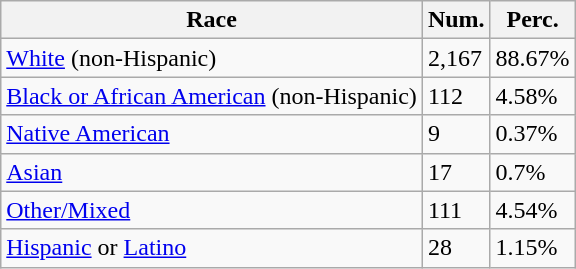<table class="wikitable">
<tr>
<th>Race</th>
<th>Num.</th>
<th>Perc.</th>
</tr>
<tr>
<td><a href='#'>White</a> (non-Hispanic)</td>
<td>2,167</td>
<td>88.67%</td>
</tr>
<tr>
<td><a href='#'>Black or African American</a> (non-Hispanic)</td>
<td>112</td>
<td>4.58%</td>
</tr>
<tr>
<td><a href='#'>Native American</a></td>
<td>9</td>
<td>0.37%</td>
</tr>
<tr>
<td><a href='#'>Asian</a></td>
<td>17</td>
<td>0.7%</td>
</tr>
<tr>
<td><a href='#'>Other/Mixed</a></td>
<td>111</td>
<td>4.54%</td>
</tr>
<tr>
<td><a href='#'>Hispanic</a> or <a href='#'>Latino</a></td>
<td>28</td>
<td>1.15%</td>
</tr>
</table>
